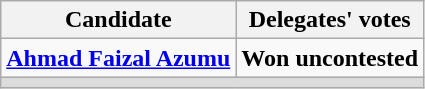<table class="wikitable" style="text-align:center">
<tr>
<th>Candidate</th>
<th>Delegates' votes</th>
</tr>
<tr>
<td align="left"><strong><a href='#'>Ahmad Faizal Azumu</a></strong></td>
<td colspan="1"><strong>Won uncontested</strong></td>
</tr>
<tr>
<td colspan="3" bgcolor="dcdcdc"></td>
</tr>
</table>
